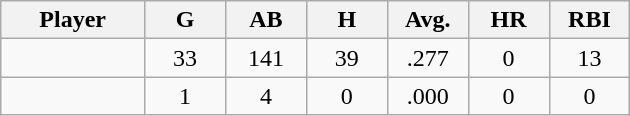<table class="wikitable sortable">
<tr>
<th bgcolor="#DDDDFF" width="16%">Player</th>
<th bgcolor="#DDDDFF" width="9%">G</th>
<th bgcolor="#DDDDFF" width="9%">AB</th>
<th bgcolor="#DDDDFF" width="9%">H</th>
<th bgcolor="#DDDDFF" width="9%">Avg.</th>
<th bgcolor="#DDDDFF" width="9%">HR</th>
<th bgcolor="#DDDDFF" width="9%">RBI</th>
</tr>
<tr align="center">
<td></td>
<td>33</td>
<td>141</td>
<td>39</td>
<td>.277</td>
<td>0</td>
<td>13</td>
</tr>
<tr align="center">
<td></td>
<td>1</td>
<td>4</td>
<td>0</td>
<td>.000</td>
<td>0</td>
<td>0</td>
</tr>
</table>
